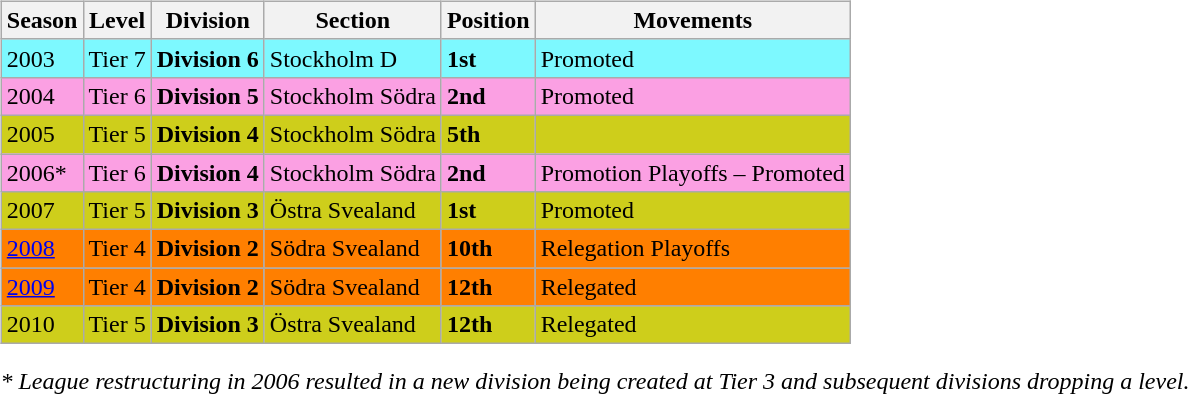<table>
<tr>
<td valign="top" width=0%><br><table class="wikitable">
<tr style="background:#f0f6fa;">
<th><strong>Season</strong></th>
<th><strong>Level</strong></th>
<th><strong>Division</strong></th>
<th><strong>Section</strong></th>
<th><strong>Position</strong></th>
<th><strong>Movements</strong></th>
</tr>
<tr>
<td style="background:#7DF9FF;">2003</td>
<td style="background:#7DF9FF;">Tier 7</td>
<td style="background:#7DF9FF;"><strong>Division 6</strong></td>
<td style="background:#7DF9FF;">Stockholm D</td>
<td style="background:#7DF9FF;"><strong>1st</strong></td>
<td style="background:#7DF9FF;">Promoted</td>
</tr>
<tr>
<td style="background:#FBA0E3;">2004</td>
<td style="background:#FBA0E3;">Tier 6</td>
<td style="background:#FBA0E3;"><strong>Division 5</strong></td>
<td style="background:#FBA0E3;">Stockholm Södra</td>
<td style="background:#FBA0E3;"><strong>2nd</strong></td>
<td style="background:#FBA0E3;">Promoted</td>
</tr>
<tr>
<td style="background:#CECE1B;">2005</td>
<td style="background:#CECE1B;">Tier 5</td>
<td style="background:#CECE1B;"><strong>Division 4</strong></td>
<td style="background:#CECE1B;">Stockholm Södra</td>
<td style="background:#CECE1B;"><strong>5th</strong></td>
<td style="background:#CECE1B;"></td>
</tr>
<tr>
<td style="background:#FBA0E3;">2006*</td>
<td style="background:#FBA0E3;">Tier 6</td>
<td style="background:#FBA0E3;"><strong>Division 4</strong></td>
<td style="background:#FBA0E3;">Stockholm Södra</td>
<td style="background:#FBA0E3;"><strong>2nd</strong></td>
<td style="background:#FBA0E3;">Promotion Playoffs – Promoted</td>
</tr>
<tr>
<td style="background:#CECE1B;">2007</td>
<td style="background:#CECE1B;">Tier 5</td>
<td style="background:#CECE1B;"><strong>Division 3</strong></td>
<td style="background:#CECE1B;">Östra Svealand</td>
<td style="background:#CECE1B;"><strong>1st</strong></td>
<td style="background:#CECE1B;">Promoted</td>
</tr>
<tr>
<td style="background:#FF7F00;"><a href='#'>2008</a></td>
<td style="background:#FF7F00;">Tier 4</td>
<td style="background:#FF7F00;"><strong>Division 2</strong></td>
<td style="background:#FF7F00;">Södra Svealand</td>
<td style="background:#FF7F00;"><strong>10th</strong></td>
<td style="background:#FF7F00;">Relegation Playoffs</td>
</tr>
<tr>
<td style="background:#FF7F00;"><a href='#'>2009</a></td>
<td style="background:#FF7F00;">Tier 4</td>
<td style="background:#FF7F00;"><strong>Division 2</strong></td>
<td style="background:#FF7F00;">Södra Svealand</td>
<td style="background:#FF7F00;"><strong>12th</strong></td>
<td style="background:#FF7F00;">Relegated</td>
</tr>
<tr>
<td style="background:#CECE1B;">2010</td>
<td style="background:#CECE1B;">Tier 5</td>
<td style="background:#CECE1B;"><strong>Division 3</strong></td>
<td style="background:#CECE1B;">Östra Svealand</td>
<td style="background:#CECE1B;"><strong>12th</strong></td>
<td style="background:#CECE1B;">Relegated</td>
</tr>
</table>
<em>* League restructuring in 2006 resulted in a new division being created at Tier 3 and subsequent divisions dropping a level.</em> 

</td>
</tr>
</table>
